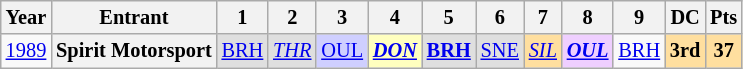<table class="wikitable" style="text-align:center; font-size:85%">
<tr>
<th>Year</th>
<th>Entrant</th>
<th>1</th>
<th>2</th>
<th>3</th>
<th>4</th>
<th>5</th>
<th>6</th>
<th>7</th>
<th>8</th>
<th>9</th>
<th>DC</th>
<th>Pts</th>
</tr>
<tr>
<td><a href='#'>1989</a></td>
<th nowrap>Spirit Motorsport</th>
<td style="background:#DFDFDF;"><a href='#'>BRH</a><br></td>
<td style="background:#DFDFDF;"><em><a href='#'>THR</a></em><br></td>
<td style="background:#CFCFFF;"><a href='#'>OUL</a><br></td>
<td style="background:#FFFFBF;"><strong><em><a href='#'>DON</a></em></strong><br></td>
<td style="background:#DFDFDF;"><strong><a href='#'>BRH</a></strong><br></td>
<td style="background:#DFDFDF;"><a href='#'>SNE</a><br></td>
<td style="background:#FFDF9F;"><em><a href='#'>SIL</a></em><br></td>
<td style="background:#EFCFFF;"><strong><em><a href='#'>OUL</a></em></strong><br></td>
<td><a href='#'>BRH</a></td>
<th style="background:#FFDF9F;">3rd</th>
<th style="background:#FFDF9F;">37</th>
</tr>
</table>
